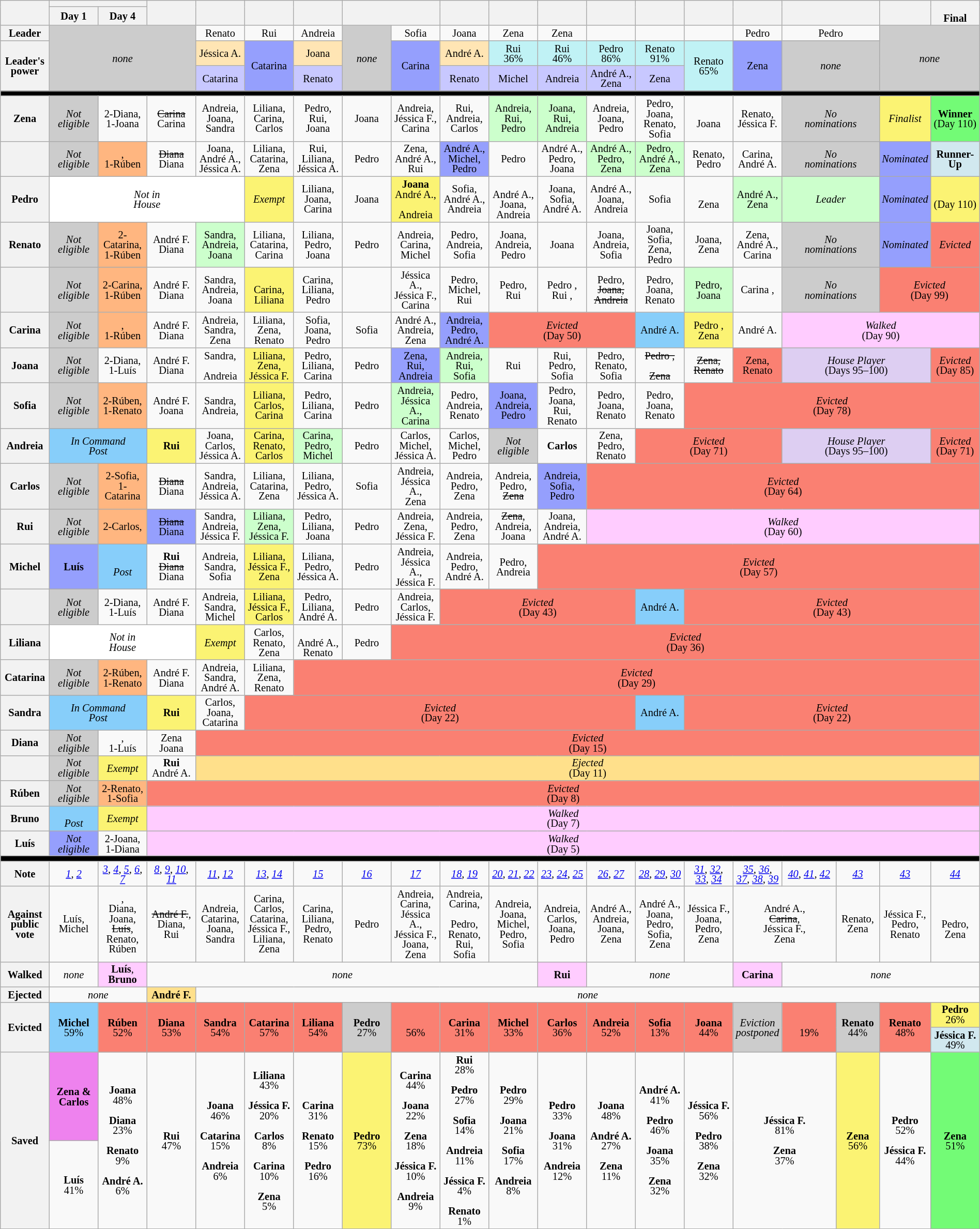<table class="wikitable" style="font-size:85%; text-align:center; line-height:13px; width:100%;">
<tr>
<th rowspan="2" style="width: 5%;"></th>
<th colspan="2" style="width:10%;"></th>
<th rowspan="2" style="width: 5%;"></th>
<th rowspan="2" style="width: 5%;"></th>
<th rowspan="2" style="width: 5%;"></th>
<th rowspan="2" style="width: 5%;"></th>
<th colspan="2" rowspan="2" style="width: 10%;"></th>
<th rowspan="2" style="width: 5%;"></th>
<th rowspan="2" style="width: 5%;"></th>
<th rowspan="2" style="width: 5%;"></th>
<th rowspan="2" style="width: 5%;"></th>
<th rowspan="2" style="width: 5%;"></th>
<th rowspan="2" style="width: 5%;"></th>
<th rowspan="2" style="width: 5%;"></th>
<th colspan="2" rowspan="2" style="width: 10%;"></th>
<th rowspan="2" style="width: 5%;"></th>
<th rowspan="2" style="width: 5%;"><br>Final</th>
</tr>
<tr>
<th style="width: 5%;">Day 1</th>
<th style="width: 5%;">Day 4</th>
</tr>
<tr>
<th>Leader</th>
<td colspan="3" rowspan="3" style="background:#ccc"><em>none</em></td>
<td>Renato</td>
<td>Rui</td>
<td>Andreia</td>
<td rowspan="3" style="background:#ccc; width: 5%"><em>none</em></td>
<td>Sofia</td>
<td>Joana</td>
<td>Zena</td>
<td>Zena</td>
<td></td>
<td></td>
<td></td>
<td>Pedro</td>
<td colspan="2">Pedro</td>
<td colspan="2" rowspan="3" style="background:#ccc"><em>none</em></td>
</tr>
<tr>
<th rowspan="2">Leader's power</th>
<td style="background:#FFE5B4">Jéssica A.<br></td>
<td rowspan="2" style="background:#959FFD">Catarina<br></td>
<td style="background: #FFE5B4">Joana<br></td>
<td rowspan="2" style="width:5%; background:#959FFD">Carina<br></td>
<td style="background: #FFE5B4">André A.<br></td>
<td style="background: #C0F2F5">Rui<br>36%<br></td>
<td style="background: #C0F2F5">Rui<br>46%<br></td>
<td style="background: #C0F2F5">Pedro<br>86%<br></td>
<td style="background: #C0F2F5">Renato<br>91%<br></td>
<td rowspan="2" style="background: #C0F2F5">Renato<br>65%<br></td>
<td rowspan="2" style="background:#959FFD">Zena<br></td>
<td colspan="2" rowspan="2" style="background:#ccc"><em>none</em></td>
</tr>
<tr>
<td style="background: #C8C8FF">Catarina<br></td>
<td style="background: #C8C8FF">Renato<br></td>
<td style="background: #C8C8FF">Renato<br></td>
<td style="background: #C8C8FF">Michel<br></td>
<td style="background: #C8C8FF">Andreia<br></td>
<td style="background: #C8C8FF">André A.,<br>Zena<br></td>
<td style="background: #C8C8FF">Zena<br></td>
</tr>
<tr>
<th colspan="21" style="background: black"></th>
</tr>
<tr>
<th>Zena</th>
<td style="background:#ccc;"><em>Not<br>eligible</em></td>
<td>2-Diana,<br>1-Joana</td>
<td><s>Carina</s><br>Carina</td>
<td>Andreia,<br>Joana,<br>Sandra</td>
<td>Liliana,<br>Carina,<br>Carlos</td>
<td>Pedro,<br>Rui,<br>Joana</td>
<td>Joana</td>
<td>Andreia,<br>Jéssica F.,<br>Carina</td>
<td>Rui,<br>Andreia,<br>Carlos</td>
<td style="background: #cfc;">Andreia,<br>Rui,<br>Pedro</td>
<td style="background: #cfc;">Joana,<br>Rui,<br>Andreia</td>
<td>Andreia,<br>Joana,<br>Pedro</td>
<td>Pedro,<br>Joana,<br>Renato,<br>Sofia</td>
<td><br>Joana </td>
<td>Renato,<br>Jéssica F.</td>
<td colspan="2" style="background:#ccc;"><em>No<br>nominations</em></td>
<td style="background:#FBF373;"><em>Finalist</em></td>
<td style="background:#73FB76"><strong>Winner</strong><br>(Day 110)</td>
</tr>
<tr>
<th></th>
<td style="background:#ccc;"><em>Not<br>eligible</em></td>
<td style="background:#FFB680">,<br>1-Rúben</td>
<td><s>Diana</s><br>Diana </td>
<td>Joana,<br>André A.,<br>Jéssica A.</td>
<td>Liliana,<br>Catarina,<br>Zena</td>
<td>Rui,<br>Liliana,<br>Jéssica A.</td>
<td>Pedro</td>
<td>Zena,<br>André A.,<br>Rui</td>
<td style="background:#959ffd">André A.,<br>Michel,<br>Pedro</td>
<td>Pedro</td>
<td>André A.,<br>Pedro,<br>Joana</td>
<td style="background: #cfc;">André A.,<br>Pedro,<br>Zena</td>
<td style="background: #cfc;">Pedro,<br>André A.,<br>Zena</td>
<td>Renato,<br>Pedro</td>
<td>Carina,<br>André A.</td>
<td colspan="2" style="background:#ccc;"><em>No<br>nominations</em></td>
<td style="background:#959ffd"><em>Nominated</em></td>
<td style="background: #D1E8EF"><strong>Runner-Up</strong><br></td>
</tr>
<tr>
<th>Pedro</th>
<td colspan="4" style="background:white;"><em>Not in<br>House</em></td>
<td style="background:#FBF373;"><em>Exempt</em></td>
<td>Liliana,<br>Joana,<br>Carina</td>
<td>Joana</td>
<td style="background:#FBF373;"><strong>Joana</strong><br>André A.,<br><br>Andreia</td>
<td>Sofia,<br>André A.,<br>Andreia</td>
<td><br>André A.,<br>Joana,<br>Andreia</td>
<td>Joana,<br>Sofia,<br>André A.</td>
<td>André A.,<br>Joana,<br>Andreia</td>
<td>Sofia</td>
<td><br>Zena</td>
<td style="background: #cfc;">André A.,<br>Zena</td>
<td colspan="2" style="background: #cfc;"><em>Leader</em></td>
<td style="background:#959ffd"><em>Nominated</em></td>
<td style="background: #FBF373"><strong></strong><br>(Day 110)</td>
</tr>
<tr>
<th>Renato</th>
<td style="background:#ccc;"><em>Not<br>eligible</em></td>
<td style="background:#FFB680">2-Catarina,<br>1-Rúben</td>
<td>André F.<br>Diana</td>
<td style="background: #cfc;">Sandra,<br>Andreia,<br>Joana</td>
<td>Liliana,<br>Catarina,<br>Carina</td>
<td>Liliana,<br>Pedro,<br>Joana</td>
<td>Pedro</td>
<td>Andreia,<br>Carina,<br>Michel</td>
<td>Pedro,<br>Andreia,<br>Sofia</td>
<td>Joana,<br>Andreia,<br>Pedro</td>
<td>Joana</td>
<td>Joana,<br>Andreia,<br>Sofia</td>
<td>Joana,<br>Sofia,<br>Zena,<br>Pedro</td>
<td>Joana,<br>Zena</td>
<td>Zena,<br>André A.,<br>Carina</td>
<td colspan="2" style="background:#ccc;"><em>No<br>nominations</em></td>
<td style="background:#959ffd"><em>Nominated</em></td>
<td colspan="2" style="background: salmon"><em>Evicted</em><br></td>
</tr>
<tr>
<th></th>
<td style="background:#ccc;"><em>Not<br>eligible</em></td>
<td style="background:#FFB680">2-Carina,<br>1-Rúben</td>
<td>André F.<br>Diana</td>
<td>Sandra,<br>Andreia,<br>Joana</td>
<td style="background:#FBF373;"><br>Carina,<br>Liliana</td>
<td>Carina,<br>Liliana,<br>Pedro</td>
<td></td>
<td>Jéssica A.,<br>Jéssica F.,<br>Carina</td>
<td>Pedro,<br>Michel,<br>Rui</td>
<td>Pedro,<br>Rui</td>
<td>Pedro ,<br>Rui ,<br></td>
<td>Pedro,<br><s>Joana,<br>Andreia</s></td>
<td>Pedro,<br>Joana,<br>Renato</td>
<td style="background: #cfc;">Pedro,<br>Joana</td>
<td>Carina ,<br></td>
<td colspan="2" style="background:#ccc;"><em>No<br>nominations</em></td>
<td colspan="3" style="background: salmon"><em>Evicted</em><br>(Day 99)</td>
</tr>
<tr>
<th>Carina</th>
<td style="background:#ccc;"><em>Not<br>eligible</em></td>
<td style="background:#FFB680">,<br>1-Rúben</td>
<td>André F.<br>Diana </td>
<td>Andreia,<br>Sandra,<br>Zena</td>
<td>Liliana,<br>Zena,<br>Renato</td>
<td>Sofia,<br>Joana,<br>Pedro</td>
<td>Sofia</td>
<td>André A.,<br>Andreia,<br>Zena</td>
<td style="background:#959ffd">Andreia,<br>Pedro,<br>André A.</td>
<td colspan="3" style="background: salmon"><em>Evicted</em><br>(Day 50)</td>
<td style="background: #87cefa;">André A.</td>
<td style="background:#FBF373;">Pedro ,<br>Zena </td>
<td>André A.</td>
<td colspan="5" style="background: #fcf"><em>Walked</em><br>(Day 90)</td>
</tr>
<tr>
<th>Joana</th>
<td style="background:#ccc;"><em>Not<br>eligible</em></td>
<td>2-Diana,<br>1-Luís</td>
<td>André F.<br>Diana</td>
<td>Sandra,<br><br>Andreia</td>
<td style="background:#FBF373;">Liliana,<br>Zena,<br>Jéssica F.</td>
<td>Pedro,<br>Liliana,<br>Carina</td>
<td>Pedro</td>
<td style="background:#959ffd">Zena,<br>Rui,<br>Andreia</td>
<td style="background: #cfc;">Andreia,<br>Rui,<br>Sofia</td>
<td>Rui</td>
<td>Rui,<br>Pedro,<br>Sofia</td>
<td>Pedro,<br>Renato,<br>Sofia</td>
<td><s>Pedro ,<br><br>Zena </s></td>
<td><s>Zena,<br>Renato</s></td>
<td style="background: salmon">Zena,<br>Renato</td>
<td colspan="3" style="background:#DDCEF2"><em>House Player</em><br>(Days 95–100)</td>
<td colspan="2" style="background: salmon"><em>Evicted</em><br>(Day 85)</td>
</tr>
<tr>
<th>Sofia</th>
<td style="background:#ccc;"><em>Not<br>eligible</em></td>
<td style="background:#FFB680">2-Rúben,<br>1-Renato</td>
<td>André F.<br>Joana</td>
<td>Sandra,<br>Andreia,<br></td>
<td style="background:#FBF373;">Liliana,<br>Carlos,<br>Carina</td>
<td>Pedro,<br>Liliana,<br>Carina</td>
<td>Pedro</td>
<td style="background: #cfc;">Andreia,<br>Jéssica A.,<br>Carina</td>
<td>Pedro,<br>Andreia,<br>Renato</td>
<td style="background:#959ffd">Joana,<br>Andreia,<br>Pedro</td>
<td>Pedro,<br>Joana,<br>Rui,<br>Renato</td>
<td>Pedro,<br>Joana,<br>Renato</td>
<td>Pedro,<br>Joana,<br>Renato</td>
<td colspan="7" style="background: salmon"><em>Evicted</em><br>(Day 78)</td>
</tr>
<tr>
<th>Andreia</th>
<td colspan="2" style="background: #87cefa;"><em>In Command<br>Post</em></td>
<td style="background:#FBF373;"><strong>Rui</strong></td>
<td>Joana,<br>Carlos,<br>Jéssica A.</td>
<td style="background:#FBF373;">Carina,<br>Renato,<br>Carlos</td>
<td style="background: #cfc;">Carina,<br>Pedro,<br>Michel</td>
<td>Pedro</td>
<td>Carlos,<br>Michel,<br>Jéssica A.</td>
<td>Carlos,<br>Michel,<br>Pedro</td>
<td style="background:#ccc;"><em>Not<br>eligible</em></td>
<td><strong>Carlos</strong></td>
<td>Zena,<br>Pedro,<br>Renato</td>
<td colspan="3" style="background: salmon"><em>Evicted</em><br>(Day 71)</td>
<td colspan="3" style="background:#DDCEF2"><em>House Player</em><br>(Days 95–100)</td>
<td colspan="2" style="background: salmon"><em>Evicted</em><br>(Day 71)</td>
</tr>
<tr>
<th>Carlos</th>
<td style="background:#ccc;"><em>Not<br>eligible</em></td>
<td style="background:#FFB680">2-Sofia,<br>1-Catarina</td>
<td><s>Diana</s><br>Diana</td>
<td>Sandra,<br>Andreia,<br>Jéssica A.</td>
<td>Liliana,<br>Catarina,<br>Zena</td>
<td>Liliana,<br>Pedro,<br>Jéssica A.</td>
<td>Sofia</td>
<td>Andreia,<br>Jéssica A.,<br>Zena</td>
<td>Andreia,<br>Pedro,<br>Zena</td>
<td>Andreia,<br>Pedro,<br><s>Zena</s></td>
<td style="background:#959ffd">Andreia,<br>Sofia,<br>Pedro</td>
<td colspan="9" style="background: salmon"><em>Evicted</em><br>(Day 64)</td>
</tr>
<tr>
<th>Rui</th>
<td style="background:#ccc;"><em>Not<br>eligible</em></td>
<td style="background:#FFB680">2-Carlos,<br></td>
<td style="background:#959ffd"><s>Diana</s><br>Diana</td>
<td>Sandra,<br>Andreia,<br>Jéssica F.</td>
<td style="background: #cfc;">Liliana,<br>Zena,<br>Jéssica F.</td>
<td>Pedro,<br>Liliana,<br>Joana</td>
<td>Pedro</td>
<td>Andreia,<br>Zena,<br>Jéssica F.</td>
<td>Andreia,<br>Pedro,<br>Zena</td>
<td><s>Zena</s>,<br>Andreia,<br>Joana</td>
<td>Joana,<br>Andreia,<br>André A.</td>
<td colspan="9" style="background: #fcf"><em>Walked</em><br>(Day 60)</td>
</tr>
<tr>
<th>Michel</th>
<td style="background:#959ffd"><strong>Luís</strong></td>
<td style="background: #87cefa;"><em><br>Post</em></td>
<td><strong>Rui</strong><br><s>Diana</s><br>Diana</td>
<td>Andreia,<br>Sandra,<br>Sofia</td>
<td style="background:#FBF373;">Liliana,<br>Jéssica F.,<br>Zena</td>
<td>Liliana,<br>Pedro,<br>Jéssica A.</td>
<td>Pedro</td>
<td>Andreia,<br>Jéssica A.,<br>Jéssica F.</td>
<td>Andreia,<br>Pedro,<br>André A.</td>
<td>Pedro,<br>Andreia</td>
<td colspan="10" style="background: salmon"><em>Evicted</em><br>(Day 57)</td>
</tr>
<tr>
<th></th>
<td style="background:#ccc;"><em>Not<br>eligible</em></td>
<td>2-Diana,<br>1-Luís</td>
<td>André F.<br>Diana</td>
<td>Andreia,<br>Sandra,<br>Michel</td>
<td style="background:#FBF373;">Liliana,<br>Jéssica F.,<br>Carlos</td>
<td>Pedro,<br>Liliana,<br>André A.</td>
<td>Pedro</td>
<td>Andreia,<br>Carlos,<br>Jéssica F.</td>
<td colspan="4" style="background: salmon"><em>Evicted</em><br>(Day 43)</td>
<td style="background: #87cefa;">André A.</td>
<td colspan="7" style="background: salmon"><em>Evicted</em><br>(Day 43)</td>
</tr>
<tr>
<th>Liliana</th>
<td colspan="3" style="background:white;"><em>Not in<br>House</em></td>
<td style="background:#FBF373;"><em>Exempt</em></td>
<td>Carlos,<br>Renato,<br>Zena</td>
<td><br>André A.,<br>Renato</td>
<td>Pedro</td>
<td colspan="13" style="background: salmon"><em>Evicted</em><br>(Day 36)</td>
</tr>
<tr>
<th>Catarina</th>
<td style="background:#ccc;"><em>Not<br>eligible</em></td>
<td style="background:#FFB680">2-Rúben,<br>1-Renato</td>
<td>André F.<br>Diana</td>
<td>Andreia,<br>Sandra,<br>André A.</td>
<td>Liliana,<br>Zena,<br>Renato</td>
<td colspan="15" style="background: salmon"><em>Evicted</em><br>(Day 29)</td>
</tr>
<tr>
<th>Sandra</th>
<td colspan="2" style="background: #87cefa;"><em>In Command<br>Post</em></td>
<td style="background:#FBF373;"><strong>Rui</strong></td>
<td>Carlos,<br>Joana,<br>Catarina</td>
<td colspan="8" style="background: salmon"><em>Evicted</em><br>(Day 22)</td>
<td style="background: #87cefa;">André A.</td>
<td colspan="7" style="background: salmon"><em>Evicted</em><br>(Day 22)</td>
</tr>
<tr>
<th>Diana</th>
<td style="background:#ccc;"><em>Not<br>eligible</em></td>
<td>,<br>1-Luís</td>
<td>Zena<br>Joana</td>
<td colspan="17" style="background: salmon"><em>Evicted</em><br>(Day 15)</td>
</tr>
<tr>
<th></th>
<td style="background:#ccc;"><em>Not<br>eligible</em></td>
<td style="background:#FBF373;"><em>Exempt</em></td>
<td><strong>Rui</strong><br>André A.<br></td>
<td colspan="17" style="background: #FFE08B"><em>Ejected</em><br>(Day 11)</td>
</tr>
<tr>
<th>Rúben</th>
<td style="background:#ccc;"><em>Not<br>eligible</em></td>
<td style="background:#FFB680">2-Renato,<br>1-Sofia</td>
<td colspan="18" style="background: salmon"><em>Evicted</em><br>(Day 8)</td>
</tr>
<tr>
<th>Bruno</th>
<td style="background: #87cefa;"><em><br>Post</em></td>
<td style="background:#FBF373;"><em>Exempt</em></td>
<td colspan="18" style="background: #fcf"><em>Walked</em><br>(Day 7)</td>
</tr>
<tr>
<th>Luís</th>
<td style="background:#959ffd"><em>Not<br>eligible</em></td>
<td>2-Joana,<br>1-Diana</td>
<td colspan="18" style="background: #fcf"><em>Walked</em><br>(Day 5)</td>
</tr>
<tr>
<th colspan="21" style="background: black"></th>
</tr>
<tr>
<th>Note</th>
<td><em><a href='#'>1</a>, <a href='#'>2</a></em></td>
<td><em><a href='#'>3</a>, <a href='#'>4</a>, <a href='#'>5</a>, <a href='#'>6</a>, <a href='#'>7</a></em></td>
<td><em><a href='#'>8</a>, <a href='#'>9</a>, <a href='#'>10</a>, <a href='#'>11</a></em></td>
<td><em><a href='#'>11</a>, <a href='#'>12</a></em></td>
<td><em><a href='#'>13</a>, <a href='#'>14</a></em></td>
<td><em><a href='#'>15</a></em></td>
<td><em><a href='#'>16</a></em></td>
<td><em><a href='#'>17</a></em></td>
<td><em><a href='#'>18</a>, <a href='#'>19</a></em></td>
<td><em><a href='#'>20</a>, <a href='#'>21</a>, <a href='#'>22</a></em></td>
<td><em><a href='#'>23</a>, <a href='#'>24</a>, <a href='#'>25</a></em></td>
<td><em><a href='#'>26</a>, <a href='#'>27</a></em></td>
<td><em><a href='#'>28</a>, <a href='#'>29</a>, <a href='#'>30</a></em></td>
<td><em><a href='#'>31</a>, <a href='#'>32</a>, <a href='#'>33</a>, <a href='#'>34</a></em></td>
<td><em><a href='#'>35</a>, <a href='#'>36</a>, <a href='#'>37</a>, <a href='#'>38</a>, <a href='#'>39</a></em></td>
<td><em><a href='#'>40</a>, <a href='#'>41</a>, <a href='#'>42</a></em></td>
<td><em><a href='#'>43</a></em></td>
<td><em><a href='#'>43</a></em></td>
<td><em><a href='#'>44</a></em></td>
</tr>
<tr>
<th>Against<br>public vote</th>
<td>Luís,<br>Michel</td>
<td>,<br>Diana,<br>Joana,<br><s>Luís</s>,<br>Renato,<br>Rúben</td>
<td><s>André F.</s>,<br>Diana,<br>Rui</td>
<td>Andreia,<br>Catarina,<br>Joana,<br>Sandra</td>
<td>Carina,<br>Carlos,<br>Catarina,<br>Jéssica F.,<br>Liliana,<br>Zena</td>
<td>Carina,<br>Liliana,<br>Pedro,<br>Renato</td>
<td>Pedro</td>
<td>Andreia,<br>Carina,<br>Jéssica A.,<br>Jéssica F.,<br>Joana,<br>Zena</td>
<td>Andreia,<br>Carina,<br><br>Pedro,<br>Renato,<br>Rui,<br>Sofia</td>
<td>Andreia,<br>Joana,<br>Michel,<br>Pedro,<br>Sofia</td>
<td>Andreia,<br>Carlos,<br>Joana,<br>Pedro</td>
<td>André A.,<br>Andreia,<br>Joana,<br>Zena</td>
<td>André A.,<br>Joana,<br>Pedro,<br>Sofia,<br>Zena</td>
<td>Jéssica F.,<br>Joana,<br>Pedro,<br>Zena</td>
<td colspan="2">André A.,<br><s>Carina</s>,<br>Jéssica F.,<br>Zena</td>
<td>Renato,<br>Zena</td>
<td>Jéssica F.,<br>Pedro,<br>Renato</td>
<td><br>Pedro,<br>Zena</td>
</tr>
<tr>
<th>Walked</th>
<td><em>none</em></td>
<td style="background:#fcf"><strong>Luís</strong>,<br><strong>Bruno</strong></td>
<td colspan="8"><em>none</em></td>
<td style="background:#fcf"><strong>Rui</strong></td>
<td colspan="3"><em>none</em></td>
<td style="background:#fcf"><strong>Carina</strong></td>
<td colspan="5"><em>none</em></td>
</tr>
<tr>
<th>Ejected</th>
<td colspan="2"><em>none</em></td>
<td style="background:#FFE08B"><strong>André F.</strong></td>
<td colspan="17"><em>none</em></td>
</tr>
<tr>
<th rowspan="2">Evicted</th>
<td style="background: #87CEFA" rowspan="2"><strong>Michel</strong><br>59%<br></td>
<td style="background: salmon" rowspan="2"><strong>Rúben</strong><br>52%<br></td>
<td style="background: salmon" rowspan="2"><strong>Diana</strong><br>53%<br></td>
<td style="background: salmon" rowspan="2"><strong>Sandra</strong><br>54%<br></td>
<td style="background: salmon" rowspan="2"><strong>Catarina</strong><br>57%<br></td>
<td style="background: salmon" rowspan="2"><strong>Liliana</strong><br>54%<br></td>
<td style="background: #CCC" rowspan="2"><strong>Pedro</strong><br>27%<br></td>
<td style="background: salmon" rowspan="2"><strong></strong><br>56%<br></td>
<td style="background: salmon" rowspan="2"><strong>Carina</strong><br>31%<br></td>
<td style="background: salmon" rowspan="2"><strong>Michel</strong><br>33%<br></td>
<td style="background: salmon" rowspan="2"><strong>Carlos</strong><br>36%<br></td>
<td style="background: salmon" rowspan="2"><strong>Andreia</strong><br>52%<br></td>
<td style="background: salmon" rowspan="2"><strong>Sofia</strong><br>13%<br></td>
<td style="background: salmon" rowspan="2"><strong>Joana</strong><br>44%<br></td>
<td style="background: #CCC" rowspan="2"><em>Eviction<br>postponed</em></td>
<td style="background: salmon" rowspan="2"><strong></strong><br>19%<br></td>
<td style="background: #CCC" rowspan="2"><strong>Renato</strong><br>44%<br></td>
<td style="background: salmon" rowspan="2"><strong>Renato</strong><br>48%<br></td>
<td style="background: #FBF373"><strong>Pedro</strong><br>26%<br></td>
</tr>
<tr>
<td style="background: #D1E8EF"><strong>Jéssica F.</strong><br>49%<br></td>
</tr>
<tr>
<th rowspan="2">Saved</th>
<td style="background: violet"><strong>Zena & Carlos</strong><br></td>
<td rowspan="2"><strong>Joana</strong><br>48%<br><br><strong>Diana</strong><br>23%<br><br><strong>Renato</strong><br>9%<br><br><strong>André A.</strong><br>6%<br></td>
<td rowspan="2"><strong>Rui</strong><br>47%</td>
<td rowspan="2"><strong>Joana</strong><br>46%<br><br><strong>Catarina</strong><br>15%<br><br><strong>Andreia</strong><br>6%<br></td>
<td rowspan="2"><strong>Liliana</strong><br>43%<br><br><strong>Jéssica F.</strong><br>20%<br><br><strong>Carlos</strong><br>8%<br><br><strong>Carina</strong><br>10%<br><br><strong>Zena</strong><br>5%<br></td>
<td rowspan="2"><strong>Carina</strong><br>31%<br><br><strong>Renato</strong><br>15%<br><br><strong>Pedro</strong><br>16%<br></td>
<td rowspan="2" style="background: #FBF373"><strong>Pedro</strong><br>73%<br></td>
<td rowspan="2"><strong>Carina</strong><br>44%<br><br><strong>Joana</strong><br>22%<br><br><strong>Zena</strong><br>18%<br><br><strong>Jéssica F.</strong><br>10%<br><br><strong>Andreia</strong><br>9%<br></td>
<td rowspan="2"><strong>Rui</strong><br>28%<br><br><strong>Pedro</strong><br>27%<br><br><strong>Sofia</strong><br>14%<br><br><strong>Andreia</strong><br>11%<br><br><strong>Jéssica F.</strong><br>4%<br><br><strong>Renato</strong><br>1%<br></td>
<td rowspan="2"><strong>Pedro</strong><br>29%<br><br><strong>Joana</strong><br>21%<br><br><strong>Sofia</strong><br>17%<br><br><strong>Andreia</strong><br>8%<br></td>
<td rowspan="2"><strong>Pedro</strong><br>33%<br><br><strong>Joana</strong><br>31%<br><br><strong>Andreia</strong><br>12%<br></td>
<td rowspan="2"><strong>Joana</strong><br>48%<br><br><strong>André A.</strong><br>27%<br><br><strong>Zena</strong><br>11%<br></td>
<td rowspan="2"><strong>André A.</strong><br>41%<br><br><strong>Pedro</strong><br>46%<br><br><strong>Joana</strong><br>35%<br><br><strong>Zena</strong><br>32%<br></td>
<td rowspan="2"><strong>Jéssica F.</strong><br>56%<br><br><strong>Pedro</strong><br>38%<br><br><strong>Zena</strong><br>32%<br></td>
<td colspan="2" rowspan="2"><strong>Jéssica F.</strong><br>81%<br><br><strong>Zena</strong><br>37%<br></td>
<td rowspan="2" style="background: #FBF373"><strong>Zena</strong><br>56%<br></td>
<td rowspan="2"><strong>Pedro</strong><br>52%<br><br><strong>Jéssica F.</strong><br>44%<br></td>
<td rowspan="2" style="background:#73FB76"><strong>Zena</strong><br>51%<br></td>
</tr>
<tr>
<td><strong>Luís</strong><br>41%</td>
</tr>
</table>
